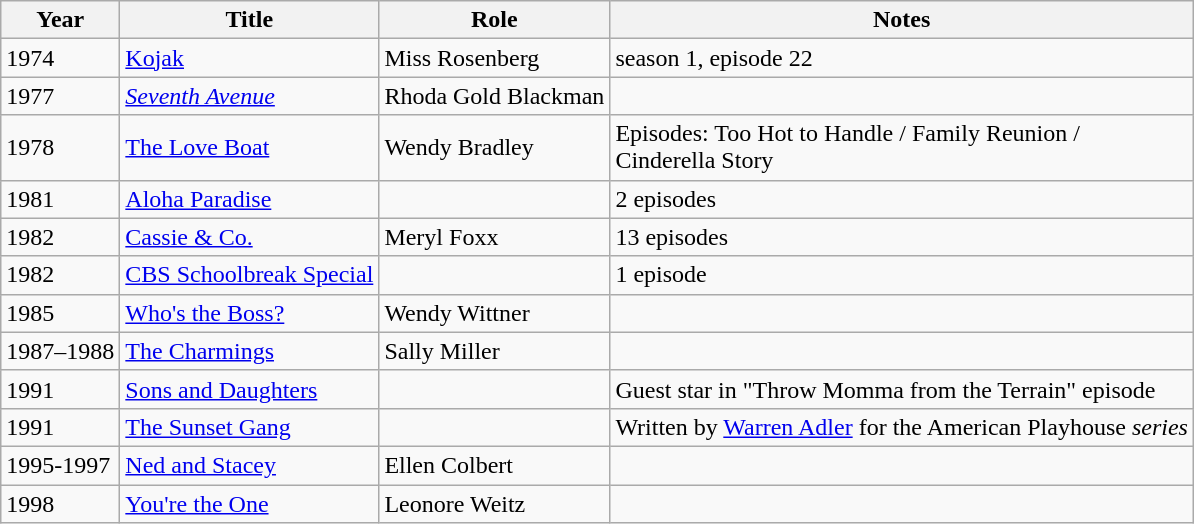<table class="wikitable">
<tr>
<th>Year</th>
<th>Title</th>
<th>Role</th>
<th>Notes</th>
</tr>
<tr>
<td>1974</td>
<td><a href='#'>Kojak</a></td>
<td>Miss Rosenberg</td>
<td>season 1, episode 22</td>
</tr>
<tr>
<td>1977</td>
<td><em><a href='#'>Seventh Avenue</a></td>
<td>Rhoda Gold Blackman</td>
<td></td>
</tr>
<tr>
<td>1978</td>
<td></em><a href='#'>The Love Boat</a><em></td>
<td>Wendy Bradley</td>
<td>Episodes: Too Hot to Handle / Family Reunion /<br>Cinderella Story</td>
</tr>
<tr>
<td>1981</td>
<td></em><a href='#'>Aloha Paradise</a><em></td>
<td></td>
<td>2 episodes</td>
</tr>
<tr>
<td>1982</td>
<td></em><a href='#'>Cassie & Co.</a><em></td>
<td>Meryl Foxx</td>
<td>13 episodes</td>
</tr>
<tr>
<td>1982</td>
<td></em><a href='#'>CBS Schoolbreak Special</a><em></td>
<td></td>
<td>1 episode</td>
</tr>
<tr>
<td>1985</td>
<td></em><a href='#'>Who's the Boss?</a><em></td>
<td>Wendy Wittner</td>
<td></td>
</tr>
<tr>
<td>1987–1988</td>
<td></em><a href='#'>The Charmings</a><em></td>
<td>Sally Miller</td>
<td></td>
</tr>
<tr>
<td>1991</td>
<td></em><a href='#'>Sons and Daughters</a><em></td>
<td></td>
<td>Guest star in "Throw Momma from the Terrain" episode</td>
</tr>
<tr>
<td>1991</td>
<td></em><a href='#'>The Sunset Gang</a><em></td>
<td></td>
<td>Written by <a href='#'>Warren Adler</a> for the </em>American Playhouse<em> series</td>
</tr>
<tr>
<td>1995-1997</td>
<td></em><a href='#'>Ned and Stacey</a><em></td>
<td>Ellen Colbert</td>
<td></td>
</tr>
<tr>
<td>1998</td>
<td></em><a href='#'>You're the One</a><em></td>
<td>Leonore Weitz</td>
<td></td>
</tr>
</table>
